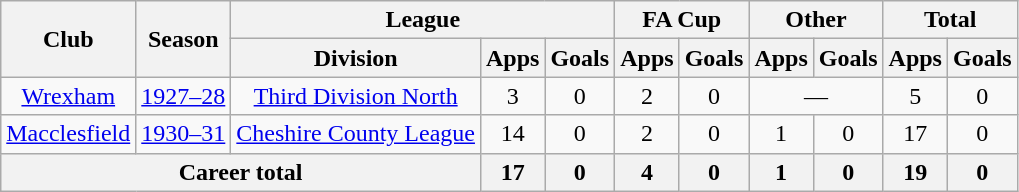<table class="wikitable" style="text-align: center">
<tr>
<th rowspan="2">Club</th>
<th rowspan="2">Season</th>
<th colspan="3">League</th>
<th colspan="2">FA Cup</th>
<th colspan="2">Other</th>
<th colspan="2">Total</th>
</tr>
<tr>
<th>Division</th>
<th>Apps</th>
<th>Goals</th>
<th>Apps</th>
<th>Goals</th>
<th>Apps</th>
<th>Goals</th>
<th>Apps</th>
<th>Goals</th>
</tr>
<tr>
<td><a href='#'>Wrexham</a></td>
<td><a href='#'>1927–28</a></td>
<td><a href='#'>Third Division North</a></td>
<td>3</td>
<td>0</td>
<td>2</td>
<td>0</td>
<td colspan="2">―</td>
<td>5</td>
<td>0</td>
</tr>
<tr>
<td><a href='#'>Macclesfield</a></td>
<td><a href='#'>1930–31</a></td>
<td><a href='#'>Cheshire County League</a></td>
<td>14</td>
<td>0</td>
<td>2</td>
<td>0</td>
<td>1</td>
<td>0</td>
<td>17</td>
<td>0</td>
</tr>
<tr>
<th colspan="3">Career total</th>
<th>17</th>
<th>0</th>
<th>4</th>
<th>0</th>
<th>1</th>
<th>0</th>
<th>19</th>
<th>0</th>
</tr>
</table>
